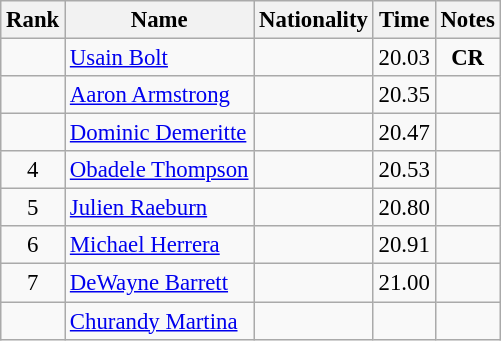<table class="wikitable sortable" style="text-align:center;font-size:95%">
<tr>
<th>Rank</th>
<th>Name</th>
<th>Nationality</th>
<th>Time</th>
<th>Notes</th>
</tr>
<tr>
<td></td>
<td align=left><a href='#'>Usain Bolt</a></td>
<td align=left></td>
<td>20.03</td>
<td><strong>CR</strong></td>
</tr>
<tr>
<td></td>
<td align=left><a href='#'>Aaron Armstrong</a></td>
<td align=left></td>
<td>20.35</td>
<td></td>
</tr>
<tr>
<td></td>
<td align=left><a href='#'>Dominic Demeritte</a></td>
<td align=left></td>
<td>20.47</td>
<td></td>
</tr>
<tr>
<td>4</td>
<td align=left><a href='#'>Obadele Thompson</a></td>
<td align=left></td>
<td>20.53</td>
<td></td>
</tr>
<tr>
<td>5</td>
<td align=left><a href='#'>Julien Raeburn</a></td>
<td align=left></td>
<td>20.80</td>
<td></td>
</tr>
<tr>
<td>6</td>
<td align=left><a href='#'>Michael Herrera</a></td>
<td align=left></td>
<td>20.91</td>
<td></td>
</tr>
<tr>
<td>7</td>
<td align=left><a href='#'>DeWayne Barrett</a></td>
<td align=left></td>
<td>21.00</td>
<td></td>
</tr>
<tr>
<td></td>
<td align=left><a href='#'>Churandy Martina</a></td>
<td align=left></td>
<td></td>
<td></td>
</tr>
</table>
